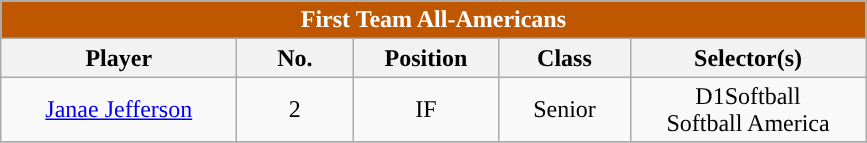<table class="wikitable" style="text-align:center">
<tr>
<td colspan="5" style= "background: #BF5700; color:white"><strong>First Team All-Americans</strong></td>
</tr>
<tr>
<th style="width:150px; ">Player</th>
<th style="width:70px; ">No.</th>
<th style="width:90px; ">Position</th>
<th style="width:80px; ">Class</th>
<th style="width:150px; ">Selector(s)</th>
</tr>
<tr>
<td><a href='#'>Janae Jefferson</a></td>
<td>2</td>
<td>IF</td>
<td>Senior</td>
<td>D1Softball<br>Softball America</td>
</tr>
<tr>
</tr>
</table>
